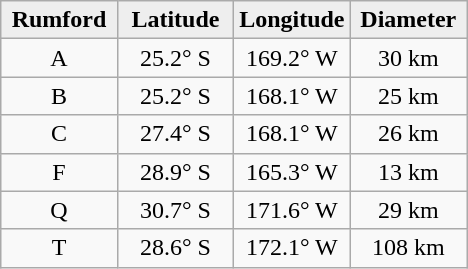<table class="wikitable">
<tr>
<th width="25%" style="background:#eeeeee;">Rumford</th>
<th width="25%" style="background:#eeeeee;">Latitude</th>
<th width="25%" style="background:#eeeeee;">Longitude</th>
<th width="25%" style="background:#eeeeee;">Diameter</th>
</tr>
<tr>
<td align="center">A</td>
<td align="center">25.2° S</td>
<td align="center">169.2° W</td>
<td align="center">30 km</td>
</tr>
<tr>
<td align="center">B</td>
<td align="center">25.2° S</td>
<td align="center">168.1° W</td>
<td align="center">25 km</td>
</tr>
<tr>
<td align="center">C</td>
<td align="center">27.4° S</td>
<td align="center">168.1° W</td>
<td align="center">26 km</td>
</tr>
<tr>
<td align="center">F</td>
<td align="center">28.9° S</td>
<td align="center">165.3° W</td>
<td align="center">13 km</td>
</tr>
<tr>
<td align="center">Q</td>
<td align="center">30.7° S</td>
<td align="center">171.6° W</td>
<td align="center">29 km</td>
</tr>
<tr>
<td align="center">T</td>
<td align="center">28.6° S</td>
<td align="center">172.1° W</td>
<td align="center">108 km</td>
</tr>
</table>
